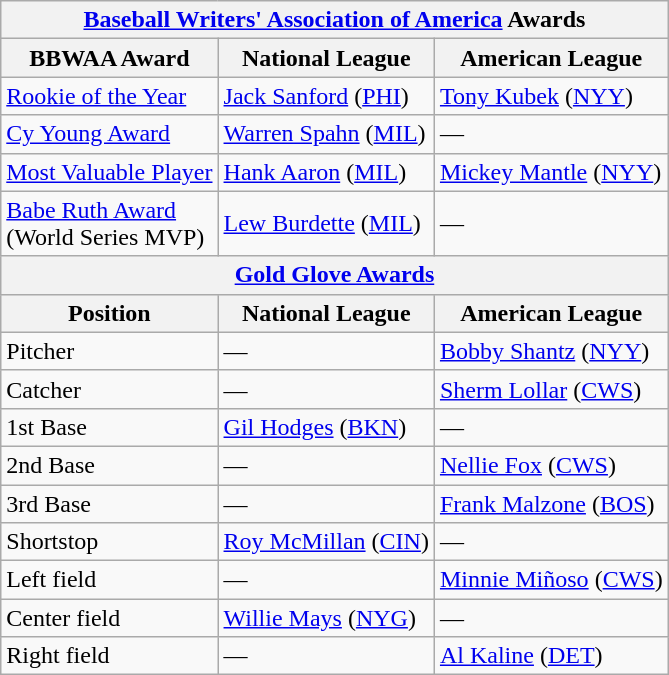<table class="wikitable">
<tr>
<th colspan="3"><a href='#'>Baseball Writers' Association of America</a> Awards</th>
</tr>
<tr>
<th>BBWAA Award</th>
<th>National League</th>
<th>American League</th>
</tr>
<tr>
<td><a href='#'>Rookie of the Year</a></td>
<td><a href='#'>Jack Sanford</a> (<a href='#'>PHI</a>)</td>
<td><a href='#'>Tony Kubek</a> (<a href='#'>NYY</a>)</td>
</tr>
<tr>
<td><a href='#'>Cy Young Award</a></td>
<td><a href='#'>Warren Spahn</a> (<a href='#'>MIL</a>)</td>
<td>—</td>
</tr>
<tr>
<td><a href='#'>Most Valuable Player</a></td>
<td><a href='#'>Hank Aaron</a> (<a href='#'>MIL</a>)</td>
<td><a href='#'>Mickey Mantle</a> (<a href='#'>NYY</a>)</td>
</tr>
<tr>
<td><a href='#'>Babe Ruth Award</a><br>(World Series MVP)</td>
<td><a href='#'>Lew Burdette</a> (<a href='#'>MIL</a>)</td>
<td>—</td>
</tr>
<tr>
<th colspan="3"><a href='#'>Gold Glove Awards</a></th>
</tr>
<tr>
<th>Position</th>
<th>National League</th>
<th>American League</th>
</tr>
<tr>
<td>Pitcher</td>
<td>—</td>
<td><a href='#'>Bobby Shantz</a> (<a href='#'>NYY</a>)</td>
</tr>
<tr>
<td>Catcher</td>
<td>—</td>
<td><a href='#'>Sherm Lollar</a> (<a href='#'>CWS</a>)</td>
</tr>
<tr>
<td>1st Base</td>
<td><a href='#'>Gil Hodges</a> (<a href='#'>BKN</a>)</td>
<td>—</td>
</tr>
<tr>
<td>2nd Base</td>
<td>—</td>
<td><a href='#'>Nellie Fox</a> (<a href='#'>CWS</a>)</td>
</tr>
<tr>
<td>3rd Base</td>
<td>—</td>
<td><a href='#'>Frank Malzone</a> (<a href='#'>BOS</a>)</td>
</tr>
<tr>
<td>Shortstop</td>
<td><a href='#'>Roy McMillan</a> (<a href='#'>CIN</a>)</td>
<td>—</td>
</tr>
<tr>
<td>Left field</td>
<td>—</td>
<td><a href='#'>Minnie Miñoso</a> (<a href='#'>CWS</a>)</td>
</tr>
<tr>
<td>Center field</td>
<td><a href='#'>Willie Mays</a> (<a href='#'>NYG</a>)</td>
<td>—</td>
</tr>
<tr>
<td>Right field</td>
<td>—</td>
<td><a href='#'>Al Kaline</a> (<a href='#'>DET</a>)</td>
</tr>
</table>
